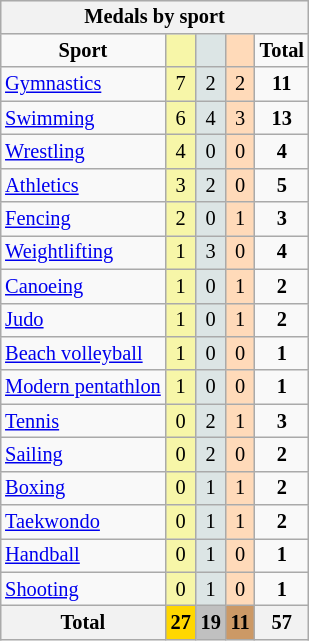<table class="wikitable" style="font-size:85%;float:right;clear:right;">
<tr style="background:#efefef;">
<th colspan=5>Medals by sport</th>
</tr>
<tr align=center>
<td><strong>Sport</strong></td>
<td bgcolor=#f7f6a8></td>
<td bgcolor=#dce5e5></td>
<td bgcolor=#ffdab9></td>
<td><strong>Total</strong></td>
</tr>
<tr align=center>
<td align=left><a href='#'>Gymnastics</a></td>
<td style="background:#F7F6A8;">7</td>
<td style="background:#DCE5E5;">2</td>
<td style="background:#FFDAB9;">2</td>
<td><strong>11</strong></td>
</tr>
<tr align=center>
<td align=left><a href='#'>Swimming</a></td>
<td style="background:#F7F6A8;">6</td>
<td style="background:#DCE5E5;">4</td>
<td style="background:#FFDAB9;">3</td>
<td><strong>13</strong></td>
</tr>
<tr align=center>
<td align=left><a href='#'>Wrestling</a></td>
<td style="background:#F7F6A8;">4</td>
<td style="background:#DCE5E5;">0</td>
<td style="background:#FFDAB9;">0</td>
<td><strong>4</strong></td>
</tr>
<tr align=center>
<td align=left><a href='#'>Athletics</a></td>
<td style="background:#F7F6A8;">3</td>
<td style="background:#DCE5E5;">2</td>
<td style="background:#FFDAB9;">0</td>
<td><strong>5</strong></td>
</tr>
<tr align=center>
<td align=left><a href='#'>Fencing</a></td>
<td style="background:#F7F6A8;">2</td>
<td style="background:#DCE5E5;">0</td>
<td style="background:#FFDAB9;">1</td>
<td><strong>3</strong></td>
</tr>
<tr align=center>
<td align=left><a href='#'>Weightlifting</a></td>
<td style="background:#F7F6A8;">1</td>
<td style="background:#DCE5E5;">3</td>
<td style="background:#FFDAB9;">0</td>
<td><strong>4</strong></td>
</tr>
<tr align=center>
<td align=left><a href='#'>Canoeing</a></td>
<td style="background:#F7F6A8;">1</td>
<td style="background:#DCE5E5;">0</td>
<td style="background:#FFDAB9;">1</td>
<td><strong>2</strong></td>
</tr>
<tr align=center>
<td align=left><a href='#'>Judo</a></td>
<td style="background:#F7F6A8;">1</td>
<td style="background:#DCE5E5;">0</td>
<td style="background:#FFDAB9;">1</td>
<td><strong>2</strong></td>
</tr>
<tr align=center>
<td align=left><a href='#'>Beach volleyball</a></td>
<td style="background:#F7F6A8;">1</td>
<td style="background:#DCE5E5;">0</td>
<td style="background:#FFDAB9;">0</td>
<td><strong>1</strong></td>
</tr>
<tr align=center>
<td align=left><a href='#'>Modern pentathlon</a></td>
<td style="background:#F7F6A8;">1</td>
<td style="background:#DCE5E5;">0</td>
<td style="background:#FFDAB9;">0</td>
<td><strong>1</strong></td>
</tr>
<tr align=center>
<td align=left><a href='#'>Tennis</a></td>
<td style="background:#F7F6A8;">0</td>
<td style="background:#DCE5E5;">2</td>
<td style="background:#FFDAB9;">1</td>
<td><strong>3</strong></td>
</tr>
<tr align=center>
<td align=left><a href='#'>Sailing</a></td>
<td style="background:#F7F6A8;">0</td>
<td style="background:#DCE5E5;">2</td>
<td style="background:#FFDAB9;">0</td>
<td><strong>2</strong></td>
</tr>
<tr align=center>
<td align=left><a href='#'>Boxing</a></td>
<td style="background:#F7F6A8;">0</td>
<td style="background:#DCE5E5;">1</td>
<td style="background:#FFDAB9;">1</td>
<td><strong>2</strong></td>
</tr>
<tr align=center>
<td align=left><a href='#'>Taekwondo</a></td>
<td style="background:#F7F6A8;">0</td>
<td style="background:#DCE5E5;">1</td>
<td style="background:#FFDAB9;">1</td>
<td><strong>2</strong></td>
</tr>
<tr align=center>
<td align=left><a href='#'>Handball</a></td>
<td style="background:#F7F6A8;">0</td>
<td style="background:#DCE5E5;">1</td>
<td style="background:#FFDAB9;">0</td>
<td><strong>1</strong></td>
</tr>
<tr align=center>
<td align=left><a href='#'>Shooting</a></td>
<td style="background:#F7F6A8;">0</td>
<td style="background:#DCE5E5;">1</td>
<td style="background:#FFDAB9;">0</td>
<td><strong>1</strong></td>
</tr>
<tr align=center>
<th>Total</th>
<th style="background:gold;">27</th>
<th style="background:silver;">19</th>
<th style="background:#c96;">11</th>
<th>57</th>
</tr>
</table>
